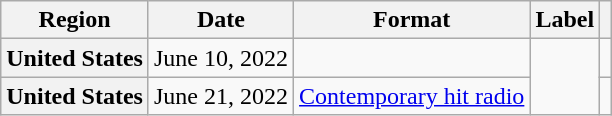<table class="wikitable plainrowheaders">
<tr>
<th scope="col">Region</th>
<th scope="col">Date</th>
<th scope="col">Format</th>
<th scope="col">Label</th>
<th scope="col"></th>
</tr>
<tr>
<th scope="row">United States</th>
<td>June 10, 2022</td>
<td></td>
<td rowspan="2"></td>
<td></td>
</tr>
<tr>
<th scope="row">United States</th>
<td>June 21, 2022</td>
<td><a href='#'>Contemporary hit radio</a></td>
<td></td>
</tr>
</table>
